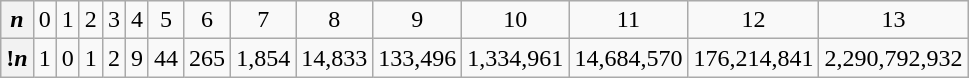<table class="wikitable">
<tr style="text-align: center;">
<th><em>n</em></th>
<td>0</td>
<td>1</td>
<td>2</td>
<td>3</td>
<td>4</td>
<td>5</td>
<td>6</td>
<td>7</td>
<td>8</td>
<td>9</td>
<td>10</td>
<td>11</td>
<td>12</td>
<td>13</td>
</tr>
<tr>
<th>!<em>n</em></th>
<td>1</td>
<td>0</td>
<td>1</td>
<td>2</td>
<td>9</td>
<td>44</td>
<td>265</td>
<td>1,854</td>
<td>14,833</td>
<td>133,496</td>
<td>1,334,961</td>
<td>14,684,570</td>
<td>176,214,841</td>
<td>2,290,792,932</td>
</tr>
</table>
